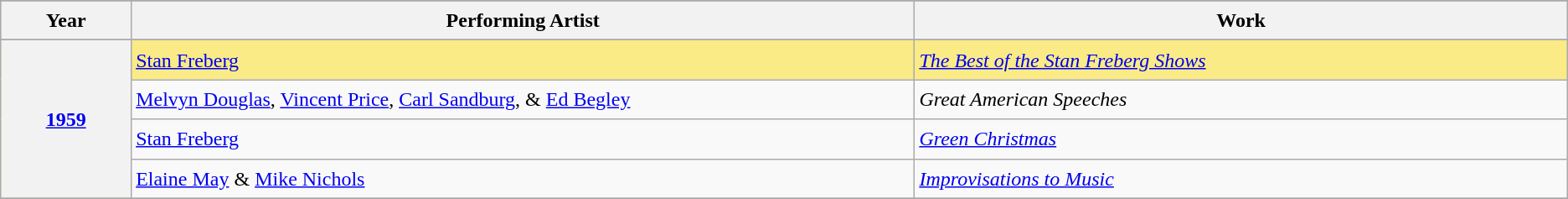<table class="wikitable" style="font-size:1.00em; line-height:1.5em;">
<tr bgcolor="#bebebe">
</tr>
<tr bgcolor="#bebebe">
<th width="5%">Year</th>
<th width="30%">Performing Artist</th>
<th width="25%">Work</th>
</tr>
<tr>
</tr>
<tr style="background:#FAEB86;">
<th rowspan=4, style="text-align:center;"><a href='#'>1959</a> <br></th>
<td><a href='#'>Stan Freberg</a></td>
<td><em><a href='#'>The Best of the Stan Freberg Shows</a></em></td>
</tr>
<tr>
<td><a href='#'>Melvyn Douglas</a>, <a href='#'>Vincent Price</a>, <a href='#'>Carl Sandburg</a>, & <a href='#'>Ed Begley</a></td>
<td><em>Great American Speeches</em></td>
</tr>
<tr>
<td><a href='#'>Stan Freberg</a></td>
<td><em><a href='#'>Green Christmas</a></em></td>
</tr>
<tr>
<td><a href='#'>Elaine May</a> & <a href='#'>Mike Nichols</a></td>
<td><em><a href='#'>Improvisations to Music</a></em></td>
</tr>
<tr>
</tr>
</table>
